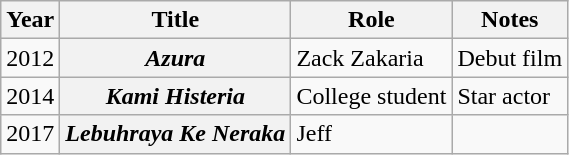<table class="wikitable">
<tr>
<th>Year</th>
<th>Title</th>
<th>Role</th>
<th>Notes</th>
</tr>
<tr>
<td>2012</td>
<th><em>Azura</em></th>
<td>Zack Zakaria</td>
<td>Debut film</td>
</tr>
<tr>
<td>2014</td>
<th><em>Kami Histeria</em></th>
<td>College student</td>
<td>Star actor</td>
</tr>
<tr>
<td>2017</td>
<th><em>Lebuhraya Ke Neraka</em></th>
<td>Jeff</td>
<td></td>
</tr>
</table>
